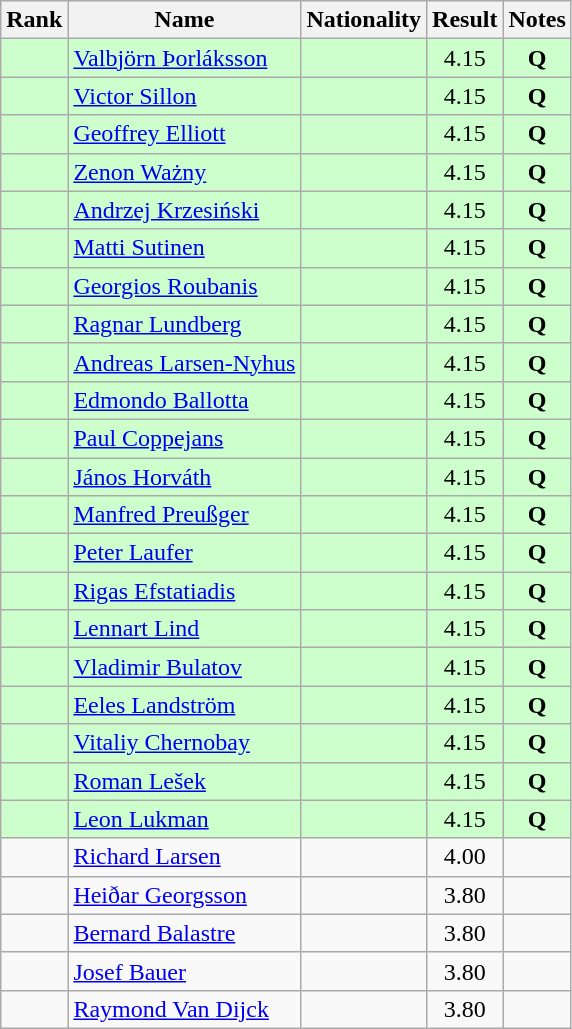<table class="wikitable sortable" style="text-align:center">
<tr>
<th>Rank</th>
<th>Name</th>
<th>Nationality</th>
<th>Result</th>
<th>Notes</th>
</tr>
<tr bgcolor=ccffcc>
<td></td>
<td align=left><a href='#'>Valbjörn Þorláksson</a></td>
<td align=left></td>
<td>4.15</td>
<td><strong>Q</strong></td>
</tr>
<tr bgcolor=ccffcc>
<td></td>
<td align=left><a href='#'>Victor Sillon</a></td>
<td align=left></td>
<td>4.15</td>
<td><strong>Q</strong></td>
</tr>
<tr bgcolor=ccffcc>
<td></td>
<td align=left><a href='#'>Geoffrey Elliott</a></td>
<td align=left></td>
<td>4.15</td>
<td><strong>Q</strong></td>
</tr>
<tr bgcolor=ccffcc>
<td></td>
<td align=left><a href='#'>Zenon Ważny</a></td>
<td align=left></td>
<td>4.15</td>
<td><strong>Q</strong></td>
</tr>
<tr bgcolor=ccffcc>
<td></td>
<td align=left><a href='#'>Andrzej Krzesiński</a></td>
<td align=left></td>
<td>4.15</td>
<td><strong>Q</strong></td>
</tr>
<tr bgcolor=ccffcc>
<td></td>
<td align=left><a href='#'>Matti Sutinen</a></td>
<td align=left></td>
<td>4.15</td>
<td><strong>Q</strong></td>
</tr>
<tr bgcolor=ccffcc>
<td></td>
<td align=left><a href='#'>Georgios Roubanis</a></td>
<td align=left></td>
<td>4.15</td>
<td><strong>Q</strong></td>
</tr>
<tr bgcolor=ccffcc>
<td></td>
<td align=left><a href='#'>Ragnar Lundberg</a></td>
<td align=left></td>
<td>4.15</td>
<td><strong>Q</strong></td>
</tr>
<tr bgcolor=ccffcc>
<td></td>
<td align=left><a href='#'>Andreas Larsen-Nyhus</a></td>
<td align=left></td>
<td>4.15</td>
<td><strong>Q</strong></td>
</tr>
<tr bgcolor=ccffcc>
<td></td>
<td align=left><a href='#'>Edmondo Ballotta</a></td>
<td align=left></td>
<td>4.15</td>
<td><strong>Q</strong></td>
</tr>
<tr bgcolor=ccffcc>
<td></td>
<td align=left><a href='#'>Paul Coppejans</a></td>
<td align=left></td>
<td>4.15</td>
<td><strong>Q</strong></td>
</tr>
<tr bgcolor=ccffcc>
<td></td>
<td align=left><a href='#'>János Horváth</a></td>
<td align=left></td>
<td>4.15</td>
<td><strong>Q</strong></td>
</tr>
<tr bgcolor=ccffcc>
<td></td>
<td align=left><a href='#'>Manfred Preußger</a></td>
<td align=left></td>
<td>4.15</td>
<td><strong>Q</strong></td>
</tr>
<tr bgcolor=ccffcc>
<td></td>
<td align=left><a href='#'>Peter Laufer</a></td>
<td align=left></td>
<td>4.15</td>
<td><strong>Q</strong></td>
</tr>
<tr bgcolor=ccffcc>
<td></td>
<td align=left><a href='#'>Rigas Efstatiadis</a></td>
<td align=left></td>
<td>4.15</td>
<td><strong>Q</strong></td>
</tr>
<tr bgcolor=ccffcc>
<td></td>
<td align=left><a href='#'>Lennart Lind</a></td>
<td align=left></td>
<td>4.15</td>
<td><strong>Q</strong></td>
</tr>
<tr bgcolor=ccffcc>
<td></td>
<td align=left><a href='#'>Vladimir Bulatov</a></td>
<td align=left></td>
<td>4.15</td>
<td><strong>Q</strong></td>
</tr>
<tr bgcolor=ccffcc>
<td></td>
<td align=left><a href='#'>Eeles Landström</a></td>
<td align=left></td>
<td>4.15</td>
<td><strong>Q</strong></td>
</tr>
<tr bgcolor=ccffcc>
<td></td>
<td align=left><a href='#'>Vitaliy Chernobay</a></td>
<td align=left></td>
<td>4.15</td>
<td><strong>Q</strong></td>
</tr>
<tr bgcolor=ccffcc>
<td></td>
<td align=left><a href='#'>Roman Lešek</a></td>
<td align=left></td>
<td>4.15</td>
<td><strong>Q</strong></td>
</tr>
<tr bgcolor=ccffcc>
<td></td>
<td align=left><a href='#'>Leon Lukman</a></td>
<td align=left></td>
<td>4.15</td>
<td><strong>Q</strong></td>
</tr>
<tr>
<td></td>
<td align=left><a href='#'>Richard Larsen</a></td>
<td align=left></td>
<td>4.00</td>
<td></td>
</tr>
<tr>
<td></td>
<td align=left><a href='#'>Heiðar Georgsson</a></td>
<td align=left></td>
<td>3.80</td>
<td></td>
</tr>
<tr>
<td></td>
<td align=left><a href='#'>Bernard Balastre</a></td>
<td align=left></td>
<td>3.80</td>
<td></td>
</tr>
<tr>
<td></td>
<td align=left><a href='#'>Josef Bauer</a></td>
<td align=left></td>
<td>3.80</td>
<td></td>
</tr>
<tr>
<td></td>
<td align=left><a href='#'>Raymond Van Dijck</a></td>
<td align=left></td>
<td>3.80</td>
<td></td>
</tr>
</table>
